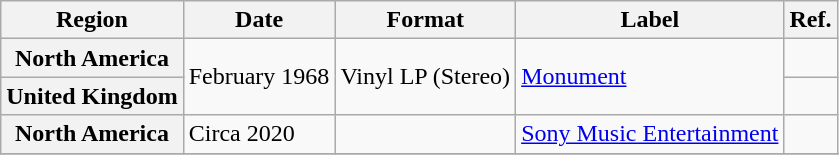<table class="wikitable plainrowheaders">
<tr>
<th scope="col">Region</th>
<th scope="col">Date</th>
<th scope="col">Format</th>
<th scope="col">Label</th>
<th scope="col">Ref.</th>
</tr>
<tr>
<th scope="row">North America</th>
<td rowspan="2">February 1968</td>
<td rowspan="2">Vinyl LP (Stereo)</td>
<td rowspan="2"><a href='#'>Monument</a></td>
<td></td>
</tr>
<tr>
<th scope="row">United Kingdom</th>
<td></td>
</tr>
<tr>
<th scope="row">North America</th>
<td>Circa 2020</td>
<td></td>
<td><a href='#'>Sony Music Entertainment</a></td>
<td></td>
</tr>
<tr>
</tr>
</table>
